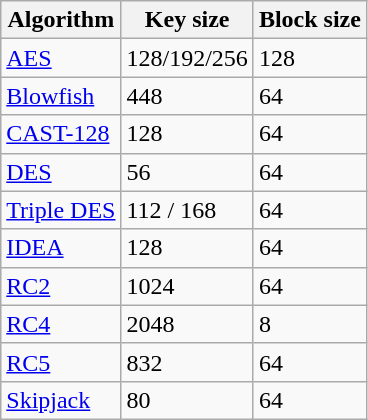<table class="wikitable">
<tr>
<th>Algorithm</th>
<th>Key size</th>
<th>Block size</th>
</tr>
<tr>
<td><a href='#'>AES</a></td>
<td>128/192/256</td>
<td>128</td>
</tr>
<tr>
<td><a href='#'>Blowfish</a></td>
<td>448</td>
<td>64</td>
</tr>
<tr>
<td><a href='#'>CAST-128</a></td>
<td>128</td>
<td>64</td>
</tr>
<tr>
<td><a href='#'>DES</a></td>
<td>56</td>
<td>64</td>
</tr>
<tr>
<td><a href='#'>Triple DES</a></td>
<td>112 / 168</td>
<td>64</td>
</tr>
<tr>
<td><a href='#'>IDEA</a></td>
<td>128</td>
<td>64</td>
</tr>
<tr>
<td><a href='#'>RC2</a></td>
<td>1024</td>
<td>64</td>
</tr>
<tr>
<td><a href='#'>RC4</a></td>
<td>2048</td>
<td>8</td>
</tr>
<tr>
<td><a href='#'>RC5</a></td>
<td>832</td>
<td>64</td>
</tr>
<tr>
<td><a href='#'>Skipjack</a></td>
<td>80</td>
<td>64</td>
</tr>
</table>
